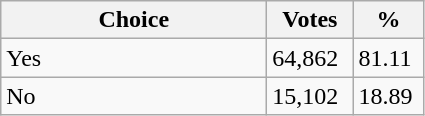<table class="wikitable">
<tr>
<th style="width: 170px">Choice</th>
<th style="width: 50px">Votes</th>
<th style="width: 40px">%</th>
</tr>
<tr>
<td>Yes</td>
<td>64,862</td>
<td>81.11</td>
</tr>
<tr>
<td>No</td>
<td>15,102</td>
<td>18.89</td>
</tr>
</table>
